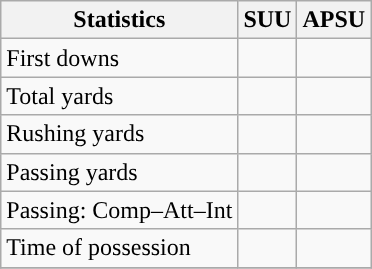<table class="wikitable" style="float: left;">
<tr>
<th>Statistics</th>
<th>SUU</th>
<th>APSU</th>
</tr>
<tr>
<td>First downs</td>
<td></td>
<td></td>
</tr>
<tr>
<td>Total yards</td>
<td></td>
<td></td>
</tr>
<tr>
<td>Rushing yards</td>
<td></td>
<td></td>
</tr>
<tr>
<td>Passing yards</td>
<td></td>
<td></td>
</tr>
<tr>
<td>Passing: Comp–Att–Int</td>
<td></td>
<td></td>
</tr>
<tr>
<td>Time of possession</td>
<td></td>
<td></td>
</tr>
<tr>
</tr>
</table>
